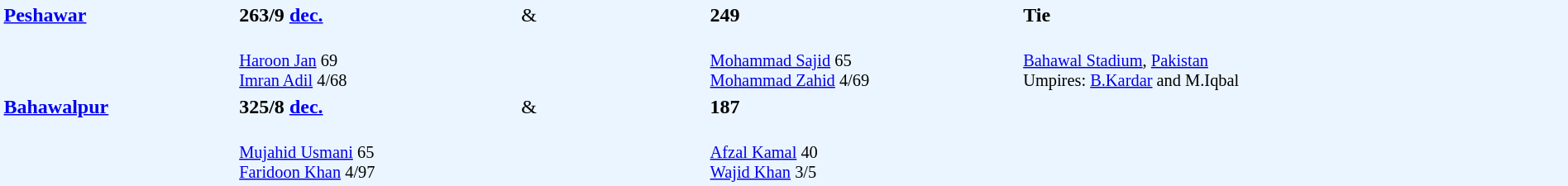<table width="100%" style="background: #EBF5FF">
<tr>
<td width="15%" valign="top" rowspan="2"><strong><a href='#'>Peshawar</a></strong></td>
<td width="18%"><strong>263/9 <a href='#'>dec.</a></strong></td>
<td width="12%">&</td>
<td width="20%"><strong>249</strong></td>
<td width="35%"><strong>Tie</strong></td>
</tr>
<tr>
<td style="font-size: 85%;" valign="top"><br><a href='#'>Haroon Jan</a> 69<br>
<a href='#'>Imran Adil</a> 4/68</td>
<td></td>
<td style="font-size: 85%;"><br><a href='#'>Mohammad Sajid</a> 65<br>
<a href='#'>Mohammad Zahid</a> 4/69</td>
<td valign="top" style="font-size: 85%;" rowspan="3"><br><a href='#'>Bahawal Stadium</a>, <a href='#'>Pakistan</a><br>
Umpires: <a href='#'>B.Kardar</a> and M.Iqbal</td>
</tr>
<tr>
<td valign="top" rowspan="2"><strong><a href='#'>Bahawalpur</a></strong></td>
<td><strong>325/8 <a href='#'>dec.</a></strong></td>
<td>&</td>
<td><strong>187</strong></td>
</tr>
<tr>
<td style="font-size: 85%;"><br><a href='#'>Mujahid Usmani</a> 65<br>
<a href='#'>Faridoon Khan</a> 4/97</td>
<td></td>
<td valign="top" style="font-size: 85%;"><br><a href='#'>Afzal Kamal</a> 40<br>
<a href='#'>Wajid Khan</a> 3/5</td>
</tr>
</table>
